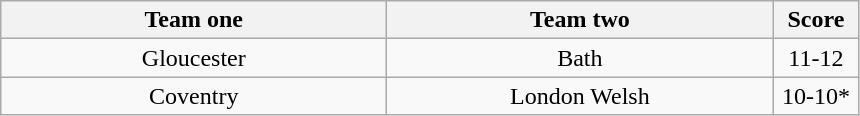<table class="wikitable" style="text-align: center">
<tr>
<th width=250>Team one</th>
<th width=250>Team two</th>
<th width=50>Score</th>
</tr>
<tr>
<td>Gloucester</td>
<td>Bath</td>
<td>11-12</td>
</tr>
<tr>
<td>Coventry</td>
<td>London Welsh</td>
<td>10-10*</td>
</tr>
</table>
